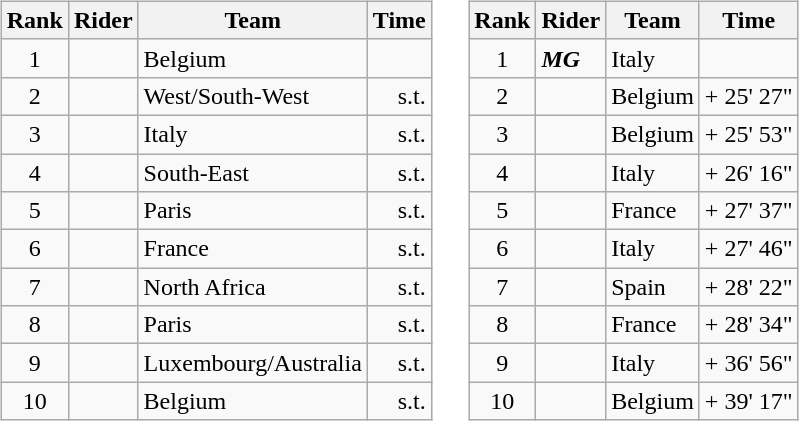<table>
<tr>
<td><br><table class="wikitable">
<tr>
<th scope="col">Rank</th>
<th scope="col">Rider</th>
<th scope="col">Team</th>
<th scope="col">Time</th>
</tr>
<tr>
<td style="text-align:center;">1</td>
<td></td>
<td>Belgium</td>
<td style="text-align:right;"></td>
</tr>
<tr>
<td style="text-align:center;">2</td>
<td></td>
<td>West/South-West</td>
<td style="text-align:right;">s.t.</td>
</tr>
<tr>
<td style="text-align:center;">3</td>
<td></td>
<td>Italy</td>
<td style="text-align:right;">s.t.</td>
</tr>
<tr>
<td style="text-align:center;">4</td>
<td></td>
<td>South-East</td>
<td style="text-align:right;">s.t.</td>
</tr>
<tr>
<td style="text-align:center;">5</td>
<td></td>
<td>Paris</td>
<td style="text-align:right;">s.t.</td>
</tr>
<tr>
<td style="text-align:center;">6</td>
<td></td>
<td>France</td>
<td style="text-align:right;">s.t.</td>
</tr>
<tr>
<td style="text-align:center;">7</td>
<td></td>
<td>North Africa</td>
<td style="text-align:right;">s.t.</td>
</tr>
<tr>
<td style="text-align:center;">8</td>
<td></td>
<td>Paris</td>
<td style="text-align:right;">s.t.</td>
</tr>
<tr>
<td style="text-align:center;">9</td>
<td></td>
<td>Luxembourg/Australia</td>
<td style="text-align:right;">s.t.</td>
</tr>
<tr>
<td style="text-align:center;">10</td>
<td></td>
<td>Belgium</td>
<td style="text-align:right;">s.t.</td>
</tr>
</table>
</td>
<td></td>
<td><br><table class="wikitable">
<tr>
<th scope="col">Rank</th>
<th scope="col">Rider</th>
<th scope="col">Team</th>
<th scope="col">Time</th>
</tr>
<tr>
<td style="text-align:center;">1</td>
<td>  <strong><em>MG</em></strong></td>
<td>Italy</td>
<td style="text-align:right;"></td>
</tr>
<tr>
<td style="text-align:center;">2</td>
<td></td>
<td>Belgium</td>
<td style="text-align:right;">+ 25' 27"</td>
</tr>
<tr>
<td style="text-align:center;">3</td>
<td></td>
<td>Belgium</td>
<td style="text-align:right;">+ 25' 53"</td>
</tr>
<tr>
<td style="text-align:center;">4</td>
<td></td>
<td>Italy</td>
<td style="text-align:right;">+ 26' 16"</td>
</tr>
<tr>
<td style="text-align:center;">5</td>
<td></td>
<td>France</td>
<td style="text-align:right;">+ 27' 37"</td>
</tr>
<tr>
<td style="text-align:center;">6</td>
<td></td>
<td>Italy</td>
<td style="text-align:right;">+ 27' 46"</td>
</tr>
<tr>
<td style="text-align:center;">7</td>
<td></td>
<td>Spain</td>
<td style="text-align:right;">+ 28' 22"</td>
</tr>
<tr>
<td style="text-align:center;">8</td>
<td></td>
<td>France</td>
<td style="text-align:right;">+ 28' 34"</td>
</tr>
<tr>
<td style="text-align:center;">9</td>
<td></td>
<td>Italy</td>
<td style="text-align:right;">+ 36' 56"</td>
</tr>
<tr>
<td style="text-align:center;">10</td>
<td></td>
<td>Belgium</td>
<td style="text-align:right;">+ 39' 17"</td>
</tr>
</table>
</td>
</tr>
</table>
